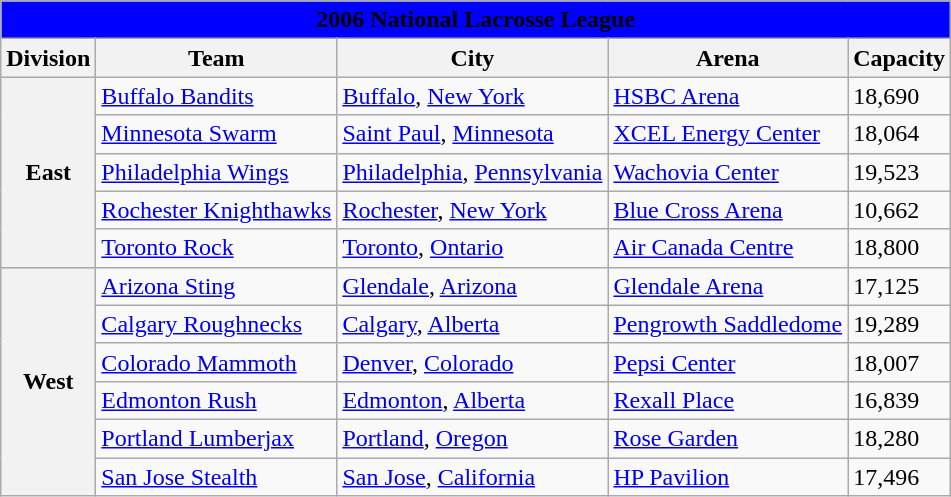<table class="wikitable" style="width:auto">
<tr>
<td bgcolor="#0000FF" align="center" colspan="6"><strong><span>2006 National Lacrosse League</span></strong></td>
</tr>
<tr>
<th>Division</th>
<th>Team</th>
<th>City</th>
<th>Arena</th>
<th>Capacity</th>
</tr>
<tr>
<th rowspan="5">East</th>
<td><a href='#'>Buffalo Bandits</a></td>
<td><a href='#'>Buffalo</a>, <a href='#'>New York</a></td>
<td><a href='#'>HSBC Arena</a></td>
<td>18,690</td>
</tr>
<tr>
<td><a href='#'>Minnesota Swarm</a></td>
<td><a href='#'>Saint Paul</a>, <a href='#'>Minnesota</a></td>
<td><a href='#'>XCEL Energy Center</a></td>
<td>18,064</td>
</tr>
<tr>
<td><a href='#'>Philadelphia Wings</a></td>
<td><a href='#'>Philadelphia</a>, <a href='#'>Pennsylvania</a></td>
<td><a href='#'>Wachovia Center</a></td>
<td>19,523</td>
</tr>
<tr>
<td><a href='#'>Rochester Knighthawks</a></td>
<td><a href='#'>Rochester</a>, <a href='#'>New York</a></td>
<td><a href='#'>Blue Cross Arena</a></td>
<td>10,662</td>
</tr>
<tr>
<td><a href='#'>Toronto Rock</a></td>
<td><a href='#'>Toronto</a>, <a href='#'>Ontario</a></td>
<td><a href='#'>Air Canada Centre</a></td>
<td>18,800</td>
</tr>
<tr>
<th rowspan="6">West</th>
<td><a href='#'>Arizona Sting</a></td>
<td><a href='#'>Glendale</a>, <a href='#'>Arizona</a></td>
<td><a href='#'>Glendale Arena</a></td>
<td>17,125</td>
</tr>
<tr>
<td><a href='#'>Calgary Roughnecks</a></td>
<td><a href='#'>Calgary</a>, <a href='#'>Alberta</a></td>
<td><a href='#'>Pengrowth Saddledome</a></td>
<td>19,289</td>
</tr>
<tr>
<td><a href='#'>Colorado Mammoth</a></td>
<td><a href='#'>Denver</a>, <a href='#'>Colorado</a></td>
<td><a href='#'>Pepsi Center</a></td>
<td>18,007</td>
</tr>
<tr>
<td><a href='#'>Edmonton Rush</a></td>
<td><a href='#'>Edmonton</a>, <a href='#'>Alberta</a></td>
<td><a href='#'>Rexall Place</a></td>
<td>16,839</td>
</tr>
<tr>
<td><a href='#'>Portland Lumberjax</a></td>
<td><a href='#'>Portland</a>, <a href='#'>Oregon</a></td>
<td><a href='#'>Rose Garden</a></td>
<td>18,280</td>
</tr>
<tr>
<td><a href='#'>San Jose Stealth</a></td>
<td><a href='#'>San Jose</a>, <a href='#'>California</a></td>
<td><a href='#'>HP Pavilion</a></td>
<td>17,496</td>
</tr>
</table>
